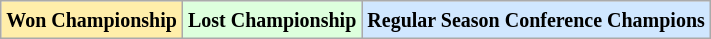<table class="wikitable">
<tr>
<td bgcolor="#ffeeaa"><small><strong>Won Championship</strong></small></td>
<td bgcolor="#ddffdd"><small><strong>Lost Championship</strong></small></td>
<td bgcolor="#d0e7ff"><small><strong>Regular Season Conference Champions</strong></small></td>
</tr>
</table>
